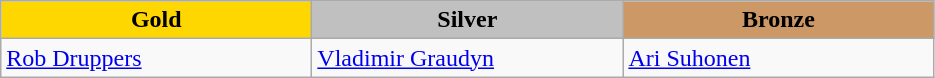<table class="wikitable" style="text-align:left">
<tr align="center">
<td width=200 bgcolor=gold><strong>Gold</strong></td>
<td width=200 bgcolor=silver><strong>Silver</strong></td>
<td width=200 bgcolor=CC9966><strong>Bronze</strong></td>
</tr>
<tr>
<td><a href='#'>Rob Druppers</a><br><em></em></td>
<td><a href='#'>Vladimir Graudyn</a><br><em></em></td>
<td><a href='#'>Ari Suhonen</a><br><em></em></td>
</tr>
</table>
